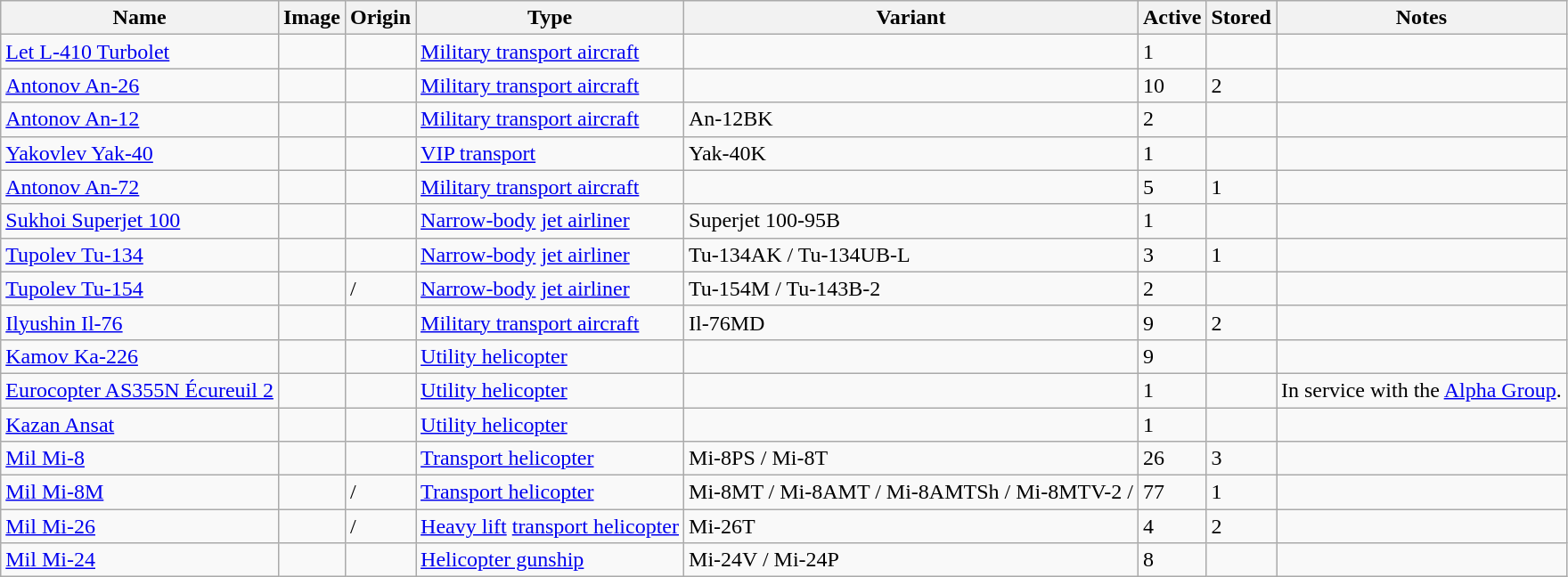<table class="wikitable">
<tr>
<th>Name</th>
<th>Image</th>
<th>Origin</th>
<th>Type</th>
<th>Variant</th>
<th>Active</th>
<th>Stored</th>
<th>Notes</th>
</tr>
<tr>
<td><a href='#'>Let L-410 Turbolet</a></td>
<td></td>
<td></td>
<td><a href='#'>Military transport aircraft</a></td>
<td></td>
<td>1</td>
<td></td>
<td></td>
</tr>
<tr>
<td><a href='#'>Antonov An-26</a></td>
<td></td>
<td></td>
<td><a href='#'>Military transport aircraft</a></td>
<td></td>
<td>10</td>
<td>2</td>
<td></td>
</tr>
<tr>
<td><a href='#'>Antonov An-12</a></td>
<td></td>
<td></td>
<td><a href='#'>Military transport aircraft</a></td>
<td>An-12BK</td>
<td>2</td>
<td></td>
<td></td>
</tr>
<tr>
<td><a href='#'>Yakovlev Yak-40</a></td>
<td></td>
<td></td>
<td><a href='#'>VIP transport</a></td>
<td>Yak-40K</td>
<td>1</td>
<td></td>
<td></td>
</tr>
<tr>
<td><a href='#'>Antonov An-72</a></td>
<td></td>
<td></td>
<td><a href='#'>Military transport aircraft</a></td>
<td></td>
<td>5</td>
<td>1</td>
<td></td>
</tr>
<tr>
<td><a href='#'>Sukhoi Superjet 100</a></td>
<td></td>
<td></td>
<td><a href='#'>Narrow-body</a> <a href='#'>jet airliner</a></td>
<td>Superjet 100-95B</td>
<td>1</td>
<td></td>
<td></td>
</tr>
<tr>
<td><a href='#'>Tupolev Tu-134</a></td>
<td></td>
<td></td>
<td><a href='#'>Narrow-body</a> <a href='#'>jet airliner</a></td>
<td>Tu-134AK / Tu-134UB-L</td>
<td>3</td>
<td>1</td>
<td></td>
</tr>
<tr>
<td><a href='#'>Tupolev Tu-154</a></td>
<td></td>
<td> / </td>
<td><a href='#'>Narrow-body</a> <a href='#'>jet airliner</a></td>
<td>Tu-154M / Tu-143B-2</td>
<td>2</td>
<td></td>
<td></td>
</tr>
<tr>
<td><a href='#'>Ilyushin Il-76</a></td>
<td></td>
<td></td>
<td><a href='#'>Military transport aircraft</a></td>
<td>Il-76MD</td>
<td>9</td>
<td>2</td>
<td></td>
</tr>
<tr>
<td><a href='#'>Kamov Ka-226</a></td>
<td></td>
<td></td>
<td><a href='#'>Utility helicopter</a></td>
<td></td>
<td>9</td>
<td></td>
<td></td>
</tr>
<tr>
<td><a href='#'>Eurocopter AS355N Écureuil 2</a></td>
<td></td>
<td></td>
<td><a href='#'>Utility helicopter</a></td>
<td></td>
<td>1</td>
<td></td>
<td>In service with the <a href='#'>Alpha Group</a>.</td>
</tr>
<tr>
<td><a href='#'>Kazan Ansat</a></td>
<td></td>
<td></td>
<td><a href='#'>Utility helicopter</a></td>
<td></td>
<td>1</td>
<td></td>
<td></td>
</tr>
<tr>
<td><a href='#'>Mil Mi-8</a></td>
<td></td>
<td></td>
<td><a href='#'>Transport helicopter</a></td>
<td>Mi-8PS / Mi-8T</td>
<td>26</td>
<td>3</td>
<td></td>
</tr>
<tr>
<td><a href='#'>Mil Mi-8M</a></td>
<td></td>
<td> / </td>
<td><a href='#'>Transport helicopter</a></td>
<td>Mi-8MT / Mi-8AMT / Mi-8AMTSh / Mi-8MTV-2 /</td>
<td>77</td>
<td>1</td>
<td></td>
</tr>
<tr>
<td><a href='#'>Mil Mi-26</a></td>
<td></td>
<td> / </td>
<td><a href='#'>Heavy lift</a> <a href='#'>transport helicopter</a></td>
<td>Mi-26T</td>
<td>4</td>
<td>2</td>
<td></td>
</tr>
<tr>
<td><a href='#'>Mil Mi-24</a></td>
<td></td>
<td></td>
<td><a href='#'>Helicopter gunship</a></td>
<td>Mi-24V / Mi-24P</td>
<td>8</td>
<td></td>
<td></td>
</tr>
</table>
